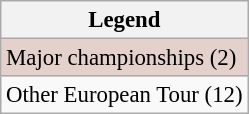<table class="wikitable" style="font-size:95%;">
<tr>
<th>Legend</th>
</tr>
<tr style="background:#e5d1cb;">
<td>Major championships (2)</td>
</tr>
<tr>
<td>Other European Tour (12)</td>
</tr>
</table>
